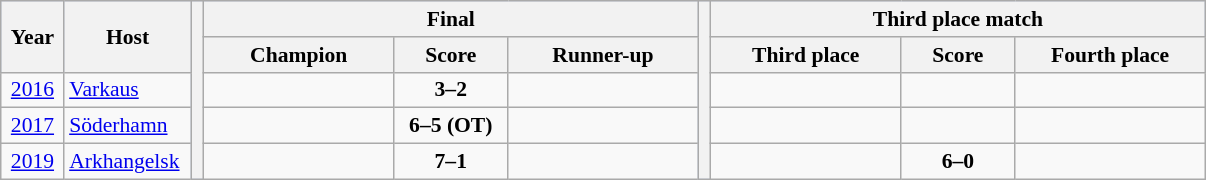<table class="wikitable" style="font-size:90%; text-align: center;">
<tr bgcolor="#C1D8FF">
<th rowspan="2" width="5%">Year</th>
<th rowspan="2" width="10%">Host</th>
<th rowspan="5" width="1%" bgcolor="ffffff"></th>
<th colspan="3">Final</th>
<th rowspan="5" width="1%" bgcolor="ffffff"></th>
<th colspan="3">Third place match</th>
</tr>
<tr bgcolor="#EFEFEF">
<th width="15%">Champion</th>
<th width="9%">Score</th>
<th width="15%">Runner-up</th>
<th width="15%">Third place</th>
<th width="9%">Score</th>
<th width="15%">Fourth place</th>
</tr>
<tr>
<td><a href='#'>2016</a></td>
<td align="left"> <a href='#'>Varkaus</a></td>
<td></td>
<td><strong>3–2</strong></td>
<td></td>
<td></td>
<td></td>
<td></td>
</tr>
<tr>
<td><a href='#'>2017</a></td>
<td align="left"> <a href='#'>Söderhamn</a></td>
<td></td>
<td><strong>6–5 (OT)</strong></td>
<td></td>
<td></td>
<td></td>
<td></td>
</tr>
<tr>
<td><a href='#'>2019</a></td>
<td align="left"> <a href='#'>Arkhangelsk</a></td>
<td></td>
<td><strong>7–1</strong></td>
<td></td>
<td></td>
<td><strong>6–0</strong></td>
<td></td>
</tr>
</table>
